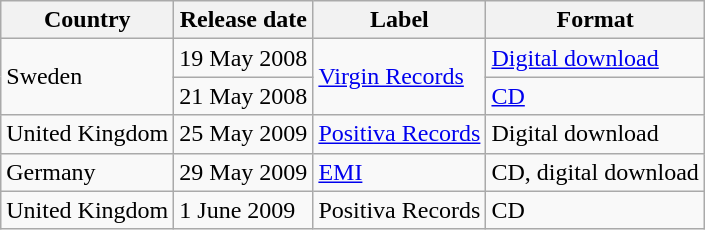<table class="wikitable">
<tr>
<th>Country</th>
<th>Release date</th>
<th>Label</th>
<th>Format</th>
</tr>
<tr>
<td rowspan="2">Sweden</td>
<td>19 May 2008</td>
<td rowspan="2"><a href='#'>Virgin Records</a></td>
<td><a href='#'>Digital download</a></td>
</tr>
<tr>
<td>21 May 2008</td>
<td><a href='#'>CD</a></td>
</tr>
<tr>
<td>United Kingdom</td>
<td>25 May 2009</td>
<td><a href='#'>Positiva Records</a></td>
<td>Digital download</td>
</tr>
<tr>
<td>Germany</td>
<td>29 May 2009</td>
<td><a href='#'>EMI</a></td>
<td>CD, digital download</td>
</tr>
<tr>
<td>United Kingdom</td>
<td>1 June 2009</td>
<td>Positiva Records</td>
<td>CD</td>
</tr>
</table>
